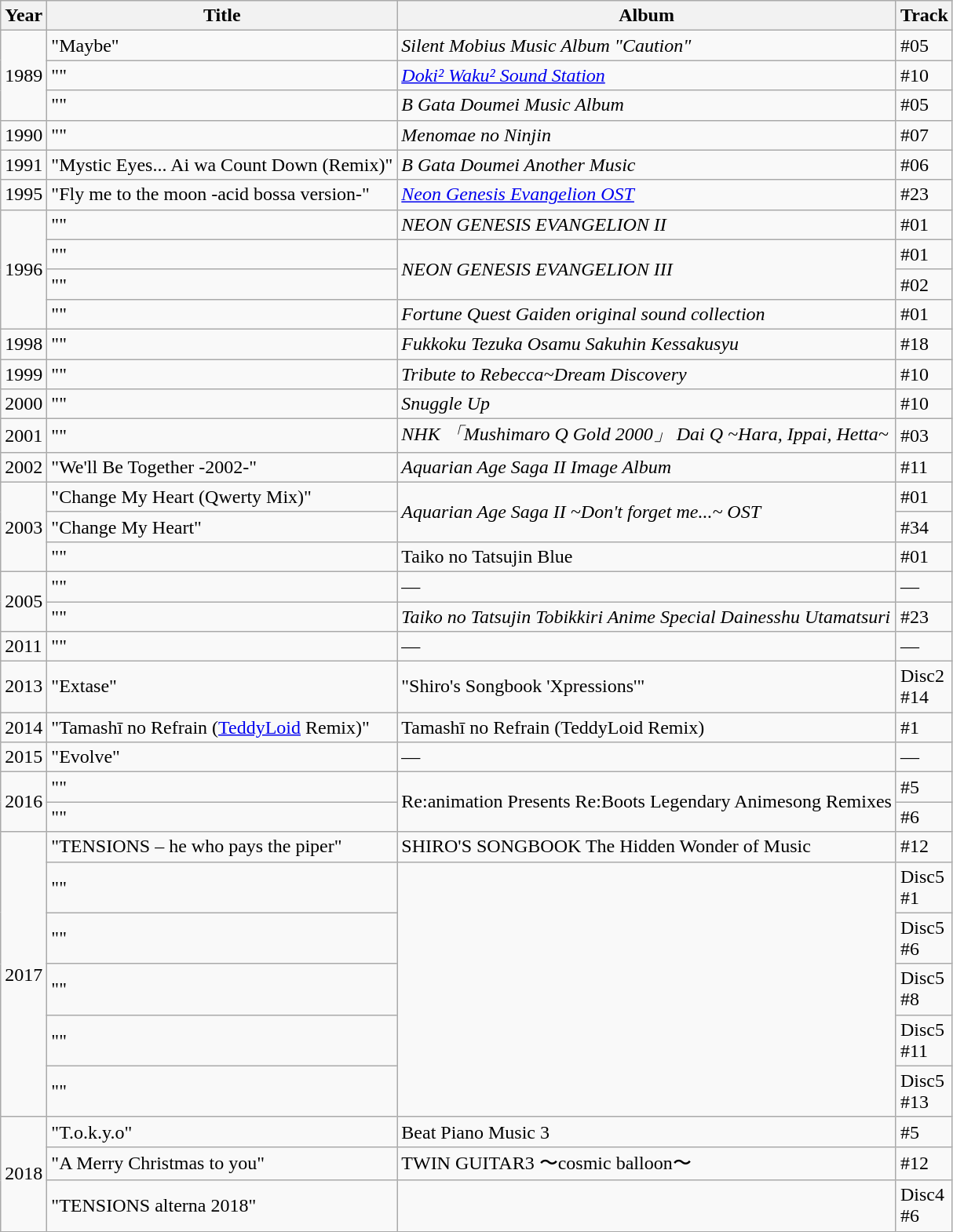<table class="wikitable">
<tr>
<th>Year</th>
<th>Title</th>
<th>Album</th>
<th>Track</th>
</tr>
<tr>
<td rowspan="3">1989</td>
<td>"Maybe"</td>
<td><em>Silent Mobius Music Album "Caution"</em></td>
<td>#05</td>
</tr>
<tr>
<td>""</td>
<td><em><a href='#'>Doki² Waku² Sound Station</a></em></td>
<td>#10</td>
</tr>
<tr>
<td>""</td>
<td><em>B Gata Doumei Music Album</em></td>
<td>#05</td>
</tr>
<tr>
<td>1990</td>
<td>""</td>
<td><em>Menomae no Ninjin</em></td>
<td>#07</td>
</tr>
<tr>
<td>1991</td>
<td>"Mystic Eyes... Ai wa Count Down (Remix)"</td>
<td><em>B Gata Doumei Another Music</em></td>
<td>#06</td>
</tr>
<tr>
<td>1995</td>
<td>"Fly me to the moon -acid bossa version-"</td>
<td><em><a href='#'>Neon Genesis Evangelion OST</a></em></td>
<td>#23</td>
</tr>
<tr>
<td rowspan="4">1996</td>
<td>""</td>
<td><em>NEON GENESIS EVANGELION II</em></td>
<td>#01</td>
</tr>
<tr>
<td>""</td>
<td rowspan="2"><em>NEON GENESIS EVANGELION III</em></td>
<td>#01</td>
</tr>
<tr>
<td>""</td>
<td>#02</td>
</tr>
<tr>
<td>""</td>
<td><em>Fortune Quest Gaiden original sound collection</em></td>
<td>#01</td>
</tr>
<tr>
<td>1998</td>
<td>""</td>
<td><em>Fukkoku Tezuka Osamu Sakuhin Kessakusyu</em></td>
<td>#18</td>
</tr>
<tr>
<td>1999</td>
<td>""</td>
<td><em>Tribute to Rebecca~Dream Discovery</em></td>
<td>#10</td>
</tr>
<tr>
<td>2000</td>
<td>""</td>
<td><em>Snuggle Up</em></td>
<td>#10</td>
</tr>
<tr>
<td>2001</td>
<td>""</td>
<td><em>NHK 「Mushimaro Q Gold 2000」 Dai Q ~Hara, Ippai, Hetta~</em></td>
<td>#03</td>
</tr>
<tr>
<td>2002</td>
<td>"We'll Be Together -2002-"</td>
<td><em>Aquarian Age Saga II Image Album</em></td>
<td>#11</td>
</tr>
<tr>
<td rowspan="3">2003</td>
<td>"Change My Heart (Qwerty Mix)"</td>
<td rowspan="2"><em>Aquarian Age Saga II ~Don't forget me...~ OST</em></td>
<td>#01</td>
</tr>
<tr>
<td>"Change My Heart"</td>
<td>#34</td>
</tr>
<tr>
<td>""</td>
<td>Taiko no Tatsujin Blue</td>
<td>#01</td>
</tr>
<tr>
<td rowspan="2">2005</td>
<td>""</td>
<td>—</td>
<td>—</td>
</tr>
<tr>
<td>""</td>
<td><em>Taiko no Tatsujin Tobikkiri Anime Special Dainesshu Utamatsuri</em></td>
<td>#23</td>
</tr>
<tr>
<td>2011</td>
<td>""</td>
<td>—</td>
<td>—</td>
</tr>
<tr>
<td>2013</td>
<td>"Extase"</td>
<td>"Shiro's Songbook 'Xpressions'"</td>
<td>Disc2<br>#14</td>
</tr>
<tr>
<td>2014</td>
<td>"Tamashī no Refrain (<a href='#'>TeddyLoid</a> Remix)"</td>
<td>Tamashī no Refrain (TeddyLoid Remix)</td>
<td>#1</td>
</tr>
<tr>
<td>2015</td>
<td>"Evolve"</td>
<td>—</td>
<td>—</td>
</tr>
<tr>
<td rowspan="2">2016</td>
<td>""</td>
<td rowspan="2">Re:animation Presents Re:Boots Legendary Animesong Remixes</td>
<td>#5</td>
</tr>
<tr>
<td>""</td>
<td>#6</td>
</tr>
<tr>
<td rowspan="6">2017</td>
<td>"TENSIONS – he who pays the piper"</td>
<td>SHIRO'S SONGBOOK The Hidden Wonder of Music</td>
<td>#12</td>
</tr>
<tr>
<td>""</td>
<td rowspan="5"></td>
<td>Disc5<br>#1</td>
</tr>
<tr>
<td>""</td>
<td>Disc5<br>#6</td>
</tr>
<tr>
<td>""</td>
<td>Disc5<br>#8</td>
</tr>
<tr>
<td>""</td>
<td>Disc5<br>#11</td>
</tr>
<tr>
<td>""</td>
<td>Disc5<br>#13</td>
</tr>
<tr>
<td rowspan="3">2018</td>
<td>"T.o.k.y.o"</td>
<td>Beat Piano Music 3</td>
<td>#5</td>
</tr>
<tr>
<td>"A Merry Christmas to you"</td>
<td>TWIN GUITAR3 〜cosmic balloon〜</td>
<td>#12</td>
</tr>
<tr>
<td>"TENSIONS alterna 2018"</td>
<td></td>
<td>Disc4<br>#6</td>
</tr>
</table>
